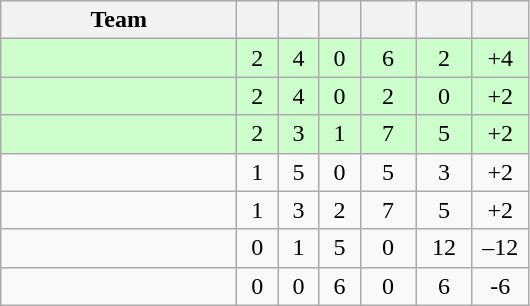<table class="wikitable" style="text-align:center;">
<tr>
<th width=150>Team</th>
<th width=20></th>
<th width=20></th>
<th width=20></th>
<th width=30></th>
<th width=30></th>
<th width=30></th>
</tr>
<tr bgcolor="#ccffcc">
<td align="left"></td>
<td>2</td>
<td>4</td>
<td>0</td>
<td>6</td>
<td>2</td>
<td>+4</td>
</tr>
<tr bgcolor="#ccffcc">
<td align="left"></td>
<td>2</td>
<td>4</td>
<td>0</td>
<td>2</td>
<td>0</td>
<td>+2</td>
</tr>
<tr bgcolor="#ccffcc">
<td align="left"></td>
<td>2</td>
<td>3</td>
<td>1</td>
<td>7</td>
<td>5</td>
<td>+2</td>
</tr>
<tr>
<td align="left"></td>
<td>1</td>
<td>5</td>
<td>0</td>
<td>5</td>
<td>3</td>
<td>+2</td>
</tr>
<tr>
<td align="left"></td>
<td>1</td>
<td>3</td>
<td>2</td>
<td>7</td>
<td>5</td>
<td>+2</td>
</tr>
<tr>
<td align="left"></td>
<td>0</td>
<td>1</td>
<td>5</td>
<td>0</td>
<td>12</td>
<td>–12</td>
</tr>
<tr>
<td align="left"></td>
<td>0</td>
<td>0</td>
<td>6</td>
<td>0</td>
<td>6</td>
<td>-6</td>
</tr>
</table>
